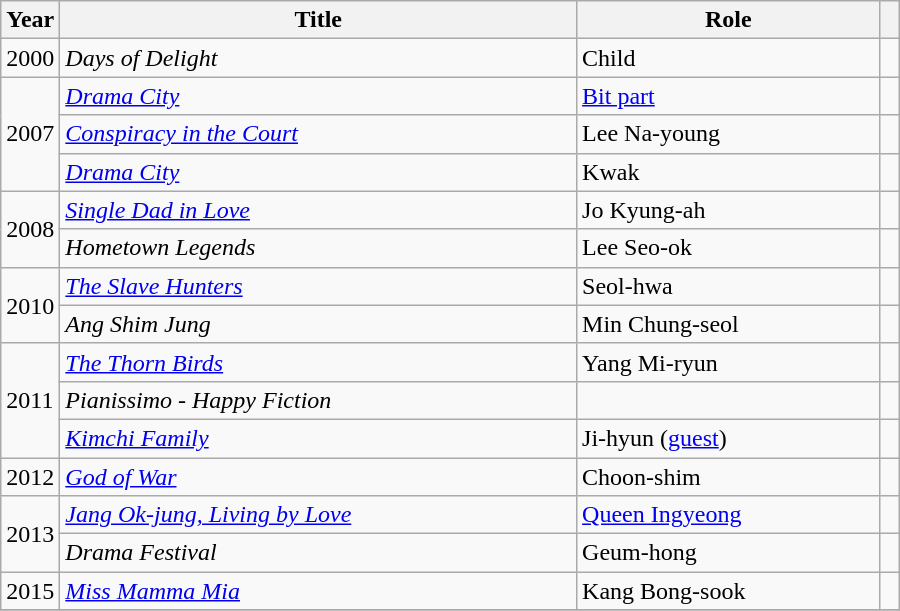<table class="wikitable sortable" style="width:600px">
<tr>
<th width=10>Year</th>
<th>Title</th>
<th>Role</th>
<th></th>
</tr>
<tr>
<td>2000</td>
<td><em>Days of Delight</em></td>
<td>Child</td>
<td></td>
</tr>
<tr>
<td rowspan=3>2007</td>
<td><em><a href='#'>Drama City</a></em></td>
<td><a href='#'>Bit part</a></td>
<td></td>
</tr>
<tr>
<td><em><a href='#'>Conspiracy in the Court</a></em></td>
<td>Lee Na-young</td>
<td></td>
</tr>
<tr>
<td><em><a href='#'>Drama City</a></em></td>
<td>Kwak</td>
<td></td>
</tr>
<tr>
<td rowspan=2>2008</td>
<td><em><a href='#'>Single Dad in Love</a></em></td>
<td>Jo Kyung-ah</td>
<td></td>
</tr>
<tr>
<td><em>Hometown Legends</em></td>
<td>Lee Seo-ok</td>
<td></td>
</tr>
<tr>
<td rowspan=2>2010</td>
<td><em><a href='#'>The Slave Hunters</a></em></td>
<td>Seol-hwa</td>
<td></td>
</tr>
<tr>
<td><em>Ang Shim Jung</em></td>
<td>Min Chung-seol</td>
<td></td>
</tr>
<tr>
<td rowspan=3>2011</td>
<td><em><a href='#'>The Thorn Birds</a></em></td>
<td>Yang Mi-ryun</td>
<td></td>
</tr>
<tr>
<td><em>Pianissimo - Happy Fiction</em></td>
<td></td>
<td></td>
</tr>
<tr>
<td><em><a href='#'>Kimchi Family</a></em></td>
<td>Ji-hyun (<a href='#'>guest</a>)</td>
<td></td>
</tr>
<tr>
<td>2012</td>
<td><em><a href='#'>God of War</a></em></td>
<td>Choon-shim</td>
<td></td>
</tr>
<tr>
<td rowspan=2>2013</td>
<td><em><a href='#'>Jang Ok-jung, Living by Love</a></em></td>
<td><a href='#'>Queen Ingyeong</a></td>
<td></td>
</tr>
<tr>
<td><em>Drama Festival</em></td>
<td>Geum-hong</td>
<td></td>
</tr>
<tr>
<td>2015</td>
<td><em><a href='#'>Miss Mamma Mia</a></em></td>
<td>Kang Bong-sook</td>
<td></td>
</tr>
<tr>
</tr>
</table>
